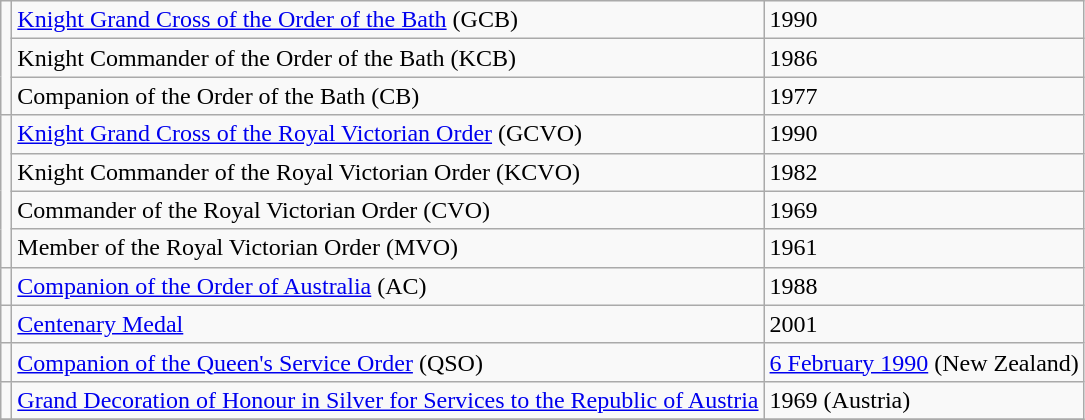<table class="wikitable">
<tr>
<td rowspan=3></td>
<td><a href='#'>Knight Grand Cross of the Order of the Bath</a> (GCB)</td>
<td>1990</td>
</tr>
<tr>
<td>Knight Commander of the Order of the Bath (KCB)</td>
<td>1986</td>
</tr>
<tr>
<td>Companion of the Order of the Bath (CB)</td>
<td>1977</td>
</tr>
<tr>
<td rowspan=4></td>
<td><a href='#'>Knight Grand Cross of the Royal Victorian Order</a> (GCVO)</td>
<td>1990</td>
</tr>
<tr>
<td>Knight Commander of the Royal Victorian Order (KCVO)</td>
<td>1982</td>
</tr>
<tr>
<td>Commander of the Royal Victorian Order (CVO)</td>
<td>1969</td>
</tr>
<tr>
<td>Member of the Royal Victorian Order (MVO)</td>
<td>1961</td>
</tr>
<tr>
<td></td>
<td><a href='#'>Companion of the Order of Australia</a> (AC)</td>
<td>1988</td>
</tr>
<tr>
<td></td>
<td><a href='#'>Centenary Medal</a></td>
<td>2001</td>
</tr>
<tr>
<td></td>
<td><a href='#'>Companion of the Queen's Service Order</a> (QSO)</td>
<td><a href='#'>6 February 1990</a> (New Zealand)</td>
</tr>
<tr>
<td></td>
<td><a href='#'>Grand Decoration of Honour in Silver for Services to the Republic of Austria</a></td>
<td>1969 (Austria)</td>
</tr>
<tr>
</tr>
</table>
